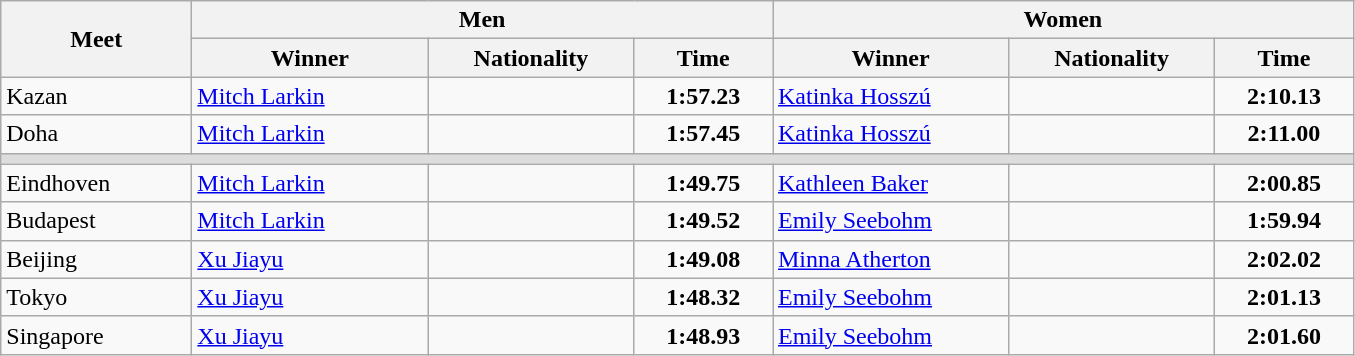<table class="wikitable">
<tr>
<th width=120 rowspan=2>Meet</th>
<th colspan=3>Men</th>
<th colspan=3>Women</th>
</tr>
<tr>
<th width=150>Winner</th>
<th width=130>Nationality</th>
<th width=85>Time</th>
<th width=150>Winner</th>
<th width=130>Nationality</th>
<th width=85>Time</th>
</tr>
<tr>
<td>Kazan</td>
<td><a href='#'>Mitch Larkin</a></td>
<td></td>
<td align=center><strong>1:57.23</strong></td>
<td><a href='#'>Katinka Hosszú</a></td>
<td></td>
<td align=center><strong>2:10.13</strong></td>
</tr>
<tr>
<td>Doha</td>
<td><a href='#'>Mitch Larkin</a></td>
<td></td>
<td align=center><strong>1:57.45</strong></td>
<td><a href='#'>Katinka Hosszú</a></td>
<td></td>
<td align=center><strong>2:11.00</strong></td>
</tr>
<tr bgcolor=#DDDDDD>
<td colspan=7></td>
</tr>
<tr>
<td>Eindhoven</td>
<td><a href='#'>Mitch Larkin</a></td>
<td></td>
<td align=center><strong>1:49.75</strong></td>
<td><a href='#'>Kathleen Baker</a></td>
<td></td>
<td align=center><strong>2:00.85</strong></td>
</tr>
<tr>
<td>Budapest</td>
<td><a href='#'>Mitch Larkin</a></td>
<td></td>
<td align=center><strong>1:49.52</strong></td>
<td><a href='#'>Emily Seebohm</a></td>
<td></td>
<td align=center><strong>1:59.94</strong></td>
</tr>
<tr>
<td>Beijing</td>
<td><a href='#'>Xu Jiayu</a></td>
<td></td>
<td align=center><strong>1:49.08</strong></td>
<td><a href='#'>Minna Atherton</a></td>
<td></td>
<td align=center><strong>2:02.02</strong></td>
</tr>
<tr>
<td>Tokyo</td>
<td><a href='#'>Xu Jiayu</a></td>
<td></td>
<td align=center><strong>1:48.32</strong></td>
<td><a href='#'>Emily Seebohm</a></td>
<td></td>
<td align=center><strong>2:01.13</strong></td>
</tr>
<tr>
<td>Singapore</td>
<td><a href='#'>Xu Jiayu</a></td>
<td></td>
<td align=center><strong>1:48.93</strong></td>
<td><a href='#'>Emily Seebohm</a></td>
<td></td>
<td align=center><strong>2:01.60</strong></td>
</tr>
</table>
